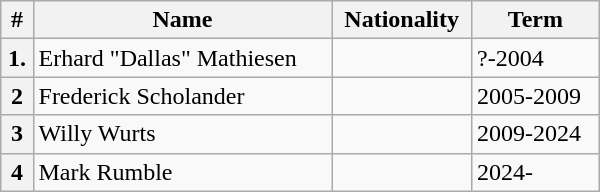<table class="wikitable" style="width:400px;">
<tr>
<th>#</th>
<th>Name</th>
<th>Nationality</th>
<th>Term</th>
</tr>
<tr>
<th>1.</th>
<td>Erhard "Dallas" Mathiesen</td>
<td></td>
<td>?-2004</td>
</tr>
<tr>
<th>2</th>
<td>Frederick Scholander</td>
<td></td>
<td>2005-2009</td>
</tr>
<tr>
<th>3</th>
<td>Willy Wurts</td>
<td></td>
<td>2009-2024</td>
</tr>
<tr>
<th>4</th>
<td>Mark Rumble</td>
<td></td>
<td>2024-</td>
</tr>
</table>
